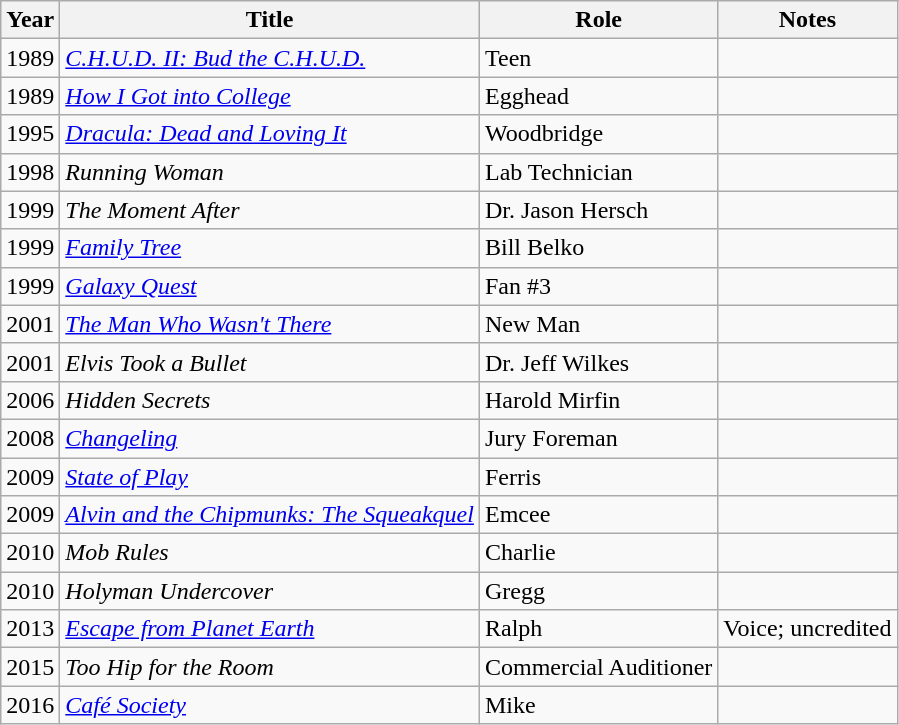<table class="wikitable sortable">
<tr>
<th>Year</th>
<th>Title</th>
<th>Role</th>
<th>Notes</th>
</tr>
<tr>
<td>1989</td>
<td><em><a href='#'>C.H.U.D. II: Bud the C.H.U.D.</a></em></td>
<td>Teen</td>
<td></td>
</tr>
<tr>
<td>1989</td>
<td><em><a href='#'>How I Got into College</a></em></td>
<td>Egghead</td>
<td></td>
</tr>
<tr>
<td>1995</td>
<td><em><a href='#'>Dracula: Dead and Loving It</a></em></td>
<td>Woodbridge</td>
<td></td>
</tr>
<tr>
<td>1998</td>
<td><em>Running Woman</em></td>
<td>Lab Technician</td>
<td></td>
</tr>
<tr>
<td>1999</td>
<td><em>The Moment After</em></td>
<td>Dr. Jason Hersch</td>
<td></td>
</tr>
<tr>
<td>1999</td>
<td><a href='#'><em>Family Tree</em></a></td>
<td>Bill Belko</td>
<td></td>
</tr>
<tr>
<td>1999</td>
<td><em><a href='#'>Galaxy Quest</a></em></td>
<td>Fan #3</td>
<td></td>
</tr>
<tr>
<td>2001</td>
<td><a href='#'><em>The Man Who Wasn't There</em></a></td>
<td>New Man</td>
<td></td>
</tr>
<tr>
<td>2001</td>
<td><em>Elvis Took a Bullet</em></td>
<td>Dr. Jeff Wilkes</td>
<td></td>
</tr>
<tr>
<td>2006</td>
<td><em>Hidden Secrets</em></td>
<td>Harold Mirfin</td>
<td></td>
</tr>
<tr>
<td>2008</td>
<td><a href='#'><em>Changeling</em></a></td>
<td>Jury Foreman</td>
<td></td>
</tr>
<tr>
<td>2009</td>
<td><a href='#'><em>State of Play</em></a></td>
<td>Ferris</td>
<td></td>
</tr>
<tr>
<td>2009</td>
<td><em><a href='#'>Alvin and the Chipmunks: The Squeakquel</a></em></td>
<td>Emcee</td>
<td></td>
</tr>
<tr>
<td>2010</td>
<td><em>Mob Rules</em></td>
<td>Charlie</td>
<td></td>
</tr>
<tr>
<td>2010</td>
<td><em>Holyman Undercover</em></td>
<td>Gregg</td>
<td></td>
</tr>
<tr>
<td>2013</td>
<td><em><a href='#'>Escape from Planet Earth</a></em></td>
<td>Ralph</td>
<td>Voice; uncredited</td>
</tr>
<tr>
<td>2015</td>
<td><em>Too Hip for the Room</em></td>
<td>Commercial Auditioner</td>
<td></td>
</tr>
<tr>
<td>2016</td>
<td><a href='#'><em>Café Society</em></a></td>
<td>Mike</td>
<td></td>
</tr>
</table>
